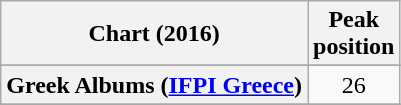<table class="wikitable sortable plainrowheaders" style="text-align:center">
<tr>
<th scope="col">Chart (2016)</th>
<th scope="col">Peak<br>position</th>
</tr>
<tr>
</tr>
<tr>
</tr>
<tr>
</tr>
<tr>
</tr>
<tr>
</tr>
<tr>
</tr>
<tr>
</tr>
<tr>
</tr>
<tr>
</tr>
<tr>
</tr>
<tr>
<th scope="row">Greek Albums (<a href='#'>IFPI Greece</a>)</th>
<td>26</td>
</tr>
<tr>
</tr>
<tr>
</tr>
<tr>
</tr>
<tr>
</tr>
<tr>
</tr>
<tr>
</tr>
<tr>
</tr>
<tr>
</tr>
<tr>
</tr>
<tr>
</tr>
<tr>
</tr>
<tr>
</tr>
<tr>
</tr>
</table>
